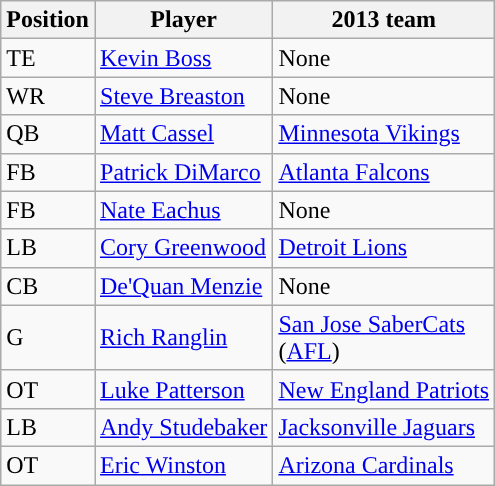<table class="wikitable sortable">
<tr>
<th>Position</th>
<th>Player</th>
<th>2013 team</th>
</tr>
<tr>
<td>TE</td>
<td><a href='#'>Kevin Boss</a></td>
<td>None</td>
</tr>
<tr>
<td>WR</td>
<td><a href='#'>Steve Breaston</a></td>
<td>None</td>
</tr>
<tr>
<td>QB</td>
<td><a href='#'>Matt Cassel</a></td>
<td><a href='#'>Minnesota Vikings</a></td>
</tr>
<tr>
<td>FB</td>
<td><a href='#'>Patrick DiMarco</a></td>
<td><a href='#'>Atlanta Falcons</a></td>
</tr>
<tr>
<td>FB</td>
<td><a href='#'>Nate Eachus</a></td>
<td>None</td>
</tr>
<tr>
<td>LB</td>
<td><a href='#'>Cory Greenwood</a></td>
<td><a href='#'>Detroit Lions</a></td>
</tr>
<tr>
<td>CB</td>
<td><a href='#'>De'Quan Menzie</a></td>
<td>None</td>
</tr>
<tr>
<td>G</td>
<td><a href='#'>Rich Ranglin</a></td>
<td><a href='#'>San Jose SaberCats</a><br>(<a href='#'>AFL</a>)</td>
</tr>
<tr>
<td>OT</td>
<td><a href='#'>Luke Patterson</a></td>
<td><a href='#'>New England Patriots</a></td>
</tr>
<tr>
<td>LB</td>
<td><a href='#'>Andy Studebaker</a></td>
<td><a href='#'>Jacksonville Jaguars</a></td>
</tr>
<tr>
<td>OT</td>
<td><a href='#'>Eric Winston</a></td>
<td><a href='#'>Arizona Cardinals</a></td>
</tr>
</table>
